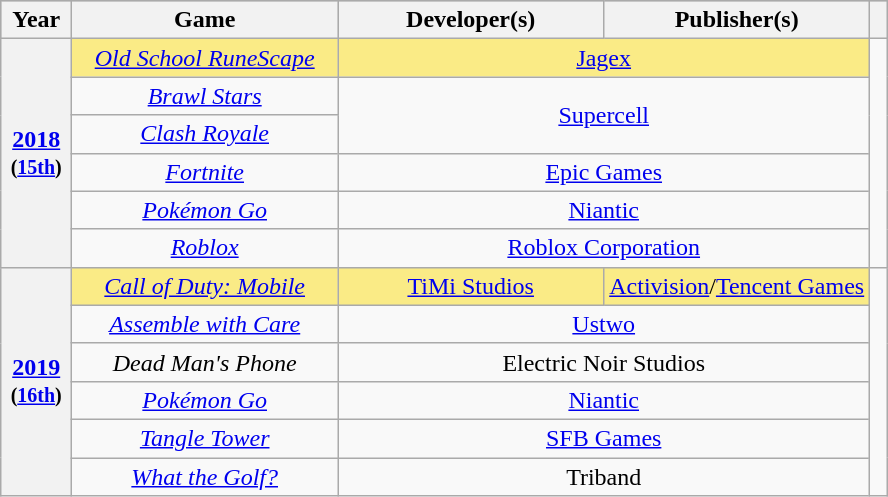<table class="wikitable" style="text-align:center;">
<tr style="background:#bebebe;">
<th scope="col" style="width:8%;">Year</th>
<th scope="col" style="width:30%;">Game</th>
<th scope="col" style="width:30%;">Developer(s)</th>
<th scope="col" style="width:30%;">Publisher(s)</th>
<th scope="col" style="width:2%;" class="unsortable"></th>
</tr>
<tr>
<th rowspan="6"><a href='#'>2018</a><br><small>(<a href='#'>15th</a>)</small></th>
<td style="background:#FAEB86"><em><a href='#'>Old School RuneScape</a></em></td>
<td style="background:#FAEB86" colspan=2><a href='#'>Jagex</a></td>
<td rowspan="6"></td>
</tr>
<tr>
<td><em><a href='#'>Brawl Stars</a></em></td>
<td rowspan=2 colspan=2><a href='#'>Supercell</a></td>
</tr>
<tr>
<td><em><a href='#'>Clash Royale</a></em></td>
</tr>
<tr>
<td><em><a href='#'>Fortnite</a></em></td>
<td colspan=2><a href='#'>Epic Games</a></td>
</tr>
<tr>
<td><em><a href='#'>Pokémon Go</a></em></td>
<td colspan="2"><a href='#'>Niantic</a></td>
</tr>
<tr>
<td><em><a href='#'>Roblox</a></em></td>
<td colspan=2><a href='#'>Roblox Corporation</a></td>
</tr>
<tr>
<th rowspan="6"><a href='#'>2019</a><br><small>(<a href='#'>16th</a>)</small></th>
<td style="background:#FAEB86"><em><a href='#'>Call of Duty: Mobile</a></em></td>
<td style="background:#FAEB86"><a href='#'>TiMi Studios</a></td>
<td style="background:#FAEB86"><a href='#'>Activision</a>/<a href='#'>Tencent Games</a></td>
<td rowspan="6"></td>
</tr>
<tr>
<td><em><a href='#'>Assemble with Care</a></em></td>
<td colspan=2><a href='#'>Ustwo</a></td>
</tr>
<tr>
<td><em>Dead Man's Phone</em></td>
<td colspan=2>Electric Noir Studios</td>
</tr>
<tr>
<td><em><a href='#'>Pokémon Go</a></em></td>
<td colspan="2"><a href='#'>Niantic</a></td>
</tr>
<tr>
<td><em><a href='#'>Tangle Tower</a></em></td>
<td colspan=2><a href='#'>SFB Games</a></td>
</tr>
<tr>
<td><a href='#'><em>What the Golf?</em></a></td>
<td colspan=2>Triband</td>
</tr>
</table>
